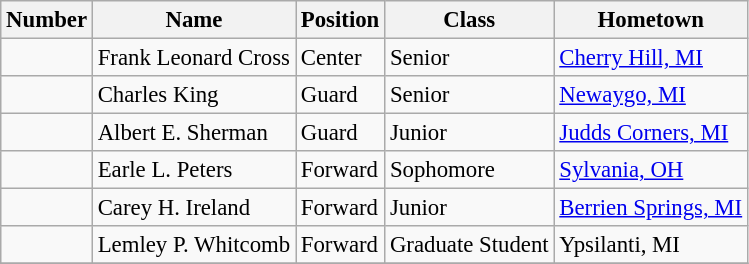<table class="wikitable" style="font-size: 95%;">
<tr>
<th>Number</th>
<th>Name</th>
<th>Position</th>
<th>Class</th>
<th>Hometown</th>
</tr>
<tr>
<td></td>
<td>Frank Leonard Cross</td>
<td>Center</td>
<td>Senior</td>
<td><a href='#'>Cherry Hill, MI</a></td>
</tr>
<tr>
<td></td>
<td>Charles King</td>
<td>Guard</td>
<td>Senior</td>
<td><a href='#'>Newaygo, MI</a></td>
</tr>
<tr>
<td></td>
<td>Albert E. Sherman</td>
<td>Guard</td>
<td>Junior</td>
<td><a href='#'>Judds Corners, MI</a></td>
</tr>
<tr>
<td></td>
<td>Earle L. Peters</td>
<td>Forward</td>
<td>Sophomore</td>
<td><a href='#'>Sylvania, OH</a></td>
</tr>
<tr>
<td></td>
<td>Carey H. Ireland</td>
<td>Forward</td>
<td>Junior</td>
<td><a href='#'>Berrien Springs, MI</a></td>
</tr>
<tr>
<td></td>
<td>Lemley P. Whitcomb</td>
<td>Forward</td>
<td>Graduate Student</td>
<td>Ypsilanti, MI</td>
</tr>
<tr>
</tr>
</table>
